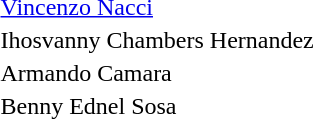<table>
<tr>
<th></th>
<td> <a href='#'>Vincenzo Nacci</a></td>
</tr>
<tr>
<th></th>
<td> Ihosvanny Chambers Hernandez</td>
</tr>
<tr>
<th></th>
<td>Armando Camara</td>
</tr>
<tr>
<th></th>
<td>Benny Ednel Sosa</td>
</tr>
</table>
